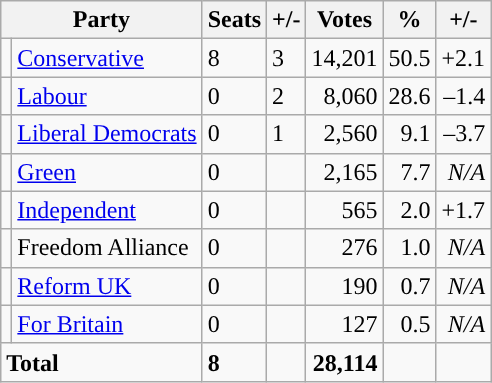<table class="wikitable sortable">
<tr>
<th colspan="2">Party</th>
<th>Seats</th>
<th>+/-</th>
<th>Votes</th>
<th>%</th>
<th>+/-</th>
</tr>
<tr>
<td style="background-color: "></td>
<td><a href='#'>Conservative</a></td>
<td>8</td>
<td> 3</td>
<td style="text-align:right;">14,201</td>
<td style="text-align:right;">50.5</td>
<td style="text-align:right;">+2.1</td>
</tr>
<tr>
<td style="background-color: "></td>
<td><a href='#'>Labour</a></td>
<td>0</td>
<td> 2</td>
<td style="text-align:right;">8,060</td>
<td style="text-align:right;">28.6</td>
<td style="text-align:right;">–1.4</td>
</tr>
<tr>
<td style="background-color: "></td>
<td><a href='#'>Liberal Democrats</a></td>
<td>0</td>
<td> 1</td>
<td style="text-align:right;">2,560</td>
<td style="text-align:right;">9.1</td>
<td style="text-align:right;">–3.7</td>
</tr>
<tr>
<td style="background-color: "></td>
<td><a href='#'>Green</a></td>
<td>0</td>
<td></td>
<td style="text-align:right;">2,165</td>
<td style="text-align:right;">7.7</td>
<td style="text-align:right;"><em>N/A</em></td>
</tr>
<tr>
<td style="background-color: "></td>
<td><a href='#'>Independent</a></td>
<td>0</td>
<td></td>
<td style="text-align:right;">565</td>
<td style="text-align:right;">2.0</td>
<td style="text-align:right;">+1.7</td>
</tr>
<tr>
<td style="background-color: "></td>
<td>Freedom Alliance</td>
<td>0</td>
<td></td>
<td style="text-align:right;">276</td>
<td style="text-align:right;">1.0</td>
<td style="text-align:right;"><em>N/A</em></td>
</tr>
<tr>
<td style="background-color: "></td>
<td><a href='#'>Reform UK</a></td>
<td>0</td>
<td></td>
<td style="text-align:right;">190</td>
<td style="text-align:right;">0.7</td>
<td style="text-align:right;"><em>N/A</em></td>
</tr>
<tr>
<td style="background-color: "></td>
<td><a href='#'>For Britain</a></td>
<td>0</td>
<td></td>
<td style="text-align:right;">127</td>
<td style="text-align:right;">0.5</td>
<td style="text-align:right;"><em>N/A</em></td>
</tr>
<tr>
<td colspan="2"><strong>Total</strong></td>
<td><strong>8</strong></td>
<td></td>
<td style="text-align:right;"><strong>28,114</strong></td>
<td style="text-align:right;"></td>
<td style="text-align:right;"></td>
</tr>
</table>
